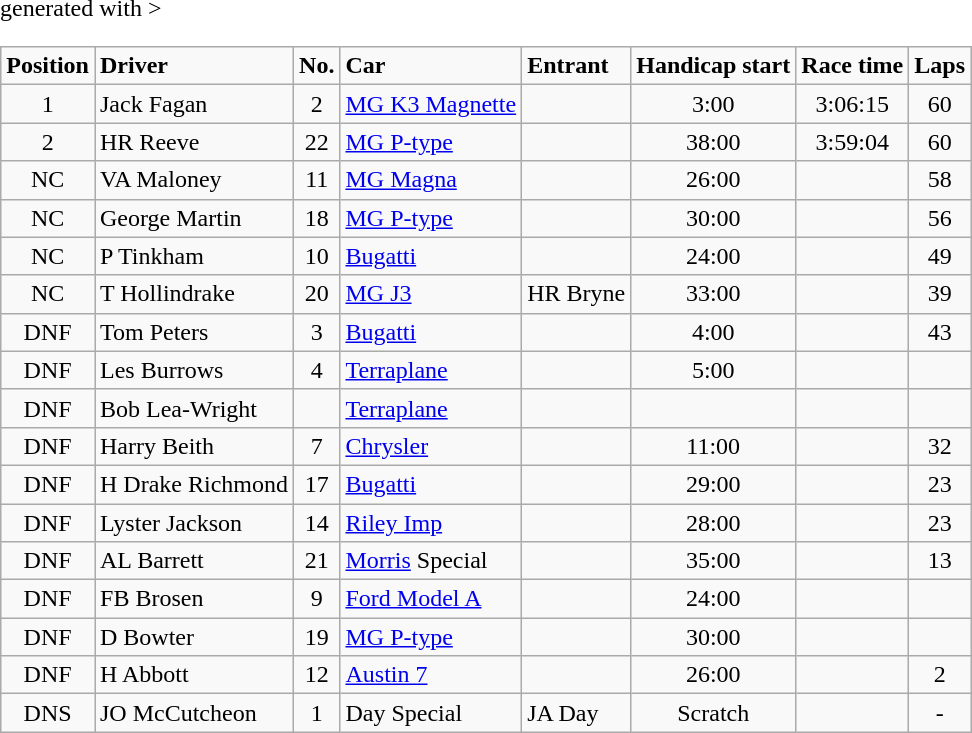<table class="wikitable" <hiddentext>generated with >
<tr style="font-weight:bold">
<td height="14" align="center">Position</td>
<td>Driver</td>
<td align="center">No.</td>
<td>Car</td>
<td>Entrant</td>
<td align="center">Handicap start</td>
<td align="center">Race time</td>
<td align="center">Laps</td>
</tr>
<tr>
<td height="14" align="center">1</td>
<td>Jack Fagan</td>
<td align="center">2</td>
<td><a href='#'>MG K3 Magnette</a></td>
<td></td>
<td align="center">3:00</td>
<td align="center">3:06:15</td>
<td align="center">60</td>
</tr>
<tr>
<td height="14" align="center">2</td>
<td>HR Reeve</td>
<td align="center">22</td>
<td><a href='#'>MG P-type</a></td>
<td></td>
<td align="center">38:00</td>
<td align="center">3:59:04</td>
<td align="center">60</td>
</tr>
<tr>
<td height="14" align="center">NC</td>
<td>VA Maloney</td>
<td align="center">11</td>
<td><a href='#'>MG Magna</a></td>
<td></td>
<td align="center">26:00</td>
<td align="center"></td>
<td align="center">58</td>
</tr>
<tr>
<td height="14" align="center">NC</td>
<td>George Martin</td>
<td align="center">18</td>
<td><a href='#'>MG P-type</a></td>
<td></td>
<td align="center">30:00</td>
<td align="center"></td>
<td align="center">56</td>
</tr>
<tr>
<td height="14" align="center">NC</td>
<td>P Tinkham</td>
<td align="center">10</td>
<td><a href='#'>Bugatti</a></td>
<td></td>
<td align="center">24:00</td>
<td align="center"></td>
<td align="center">49</td>
</tr>
<tr>
<td height="14" align="center">NC</td>
<td>T Hollindrake</td>
<td align="center">20</td>
<td><a href='#'>MG J3</a></td>
<td>HR Bryne</td>
<td align="center">33:00</td>
<td align="center"></td>
<td align="center">39</td>
</tr>
<tr>
<td height="14" align="center">DNF</td>
<td>Tom Peters</td>
<td align="center">3</td>
<td><a href='#'>Bugatti</a></td>
<td></td>
<td align="center">4:00</td>
<td align="center"></td>
<td align="center">43</td>
</tr>
<tr>
<td height="14" align="center">DNF</td>
<td>Les Burrows</td>
<td align="center">4</td>
<td><a href='#'>Terraplane</a></td>
<td></td>
<td align="center">5:00</td>
<td align="center"></td>
<td align="center"></td>
</tr>
<tr>
<td height="14" align="center">DNF</td>
<td>Bob Lea-Wright</td>
<td align="center"></td>
<td><a href='#'>Terraplane</a></td>
<td></td>
<td align="center"></td>
<td align="center"></td>
<td align="center"></td>
</tr>
<tr>
<td height="14" align="center">DNF</td>
<td>Harry Beith</td>
<td align="center">7</td>
<td><a href='#'>Chrysler</a></td>
<td></td>
<td align="center">11:00</td>
<td align="center"></td>
<td align="center">32</td>
</tr>
<tr>
<td height="14" align="center">DNF</td>
<td>H Drake Richmond</td>
<td align="center">17</td>
<td><a href='#'>Bugatti</a></td>
<td></td>
<td align="center">29:00</td>
<td align="center"></td>
<td align="center">23</td>
</tr>
<tr>
<td height="14" align="center">DNF</td>
<td>Lyster Jackson</td>
<td align="center">14</td>
<td><a href='#'>Riley Imp</a></td>
<td></td>
<td align="center">28:00</td>
<td align="center"></td>
<td align="center">23</td>
</tr>
<tr>
<td height="14" align="center">DNF</td>
<td>AL Barrett</td>
<td align="center">21</td>
<td><a href='#'>Morris</a> Special</td>
<td></td>
<td align="center">35:00</td>
<td align="center"></td>
<td align="center">13</td>
</tr>
<tr>
<td height="14" align="center">DNF</td>
<td>FB Brosen</td>
<td align="center">9</td>
<td><a href='#'>Ford Model A</a></td>
<td></td>
<td align="center">24:00</td>
<td align="center"></td>
<td align="center"></td>
</tr>
<tr>
<td height="14" align="center">DNF</td>
<td>D Bowter</td>
<td align="center">19</td>
<td><a href='#'>MG P-type</a></td>
<td></td>
<td align="center">30:00</td>
<td align="center"></td>
<td align="center"></td>
</tr>
<tr>
<td height="14" align="center">DNF</td>
<td>H Abbott</td>
<td align="center">12</td>
<td><a href='#'>Austin 7</a></td>
<td></td>
<td align="center">26:00</td>
<td align="center"></td>
<td align="center">2</td>
</tr>
<tr>
<td height="14" align="center">DNS</td>
<td>JO McCutcheon</td>
<td align="center">1</td>
<td>Day Special</td>
<td>JA Day</td>
<td align="center">Scratch</td>
<td align="center"></td>
<td align="center">-</td>
</tr>
</table>
